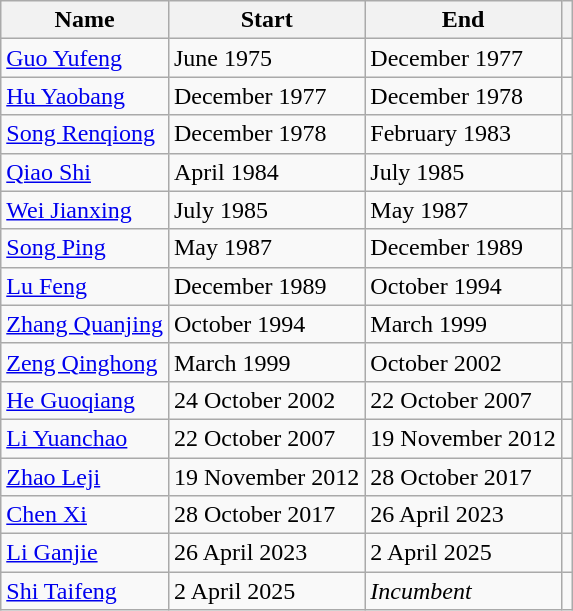<table class="wikitable">
<tr>
<th>Name</th>
<th>Start</th>
<th>End</th>
<th></th>
</tr>
<tr>
<td><a href='#'>Guo Yufeng</a></td>
<td>June 1975</td>
<td>December 1977</td>
<td></td>
</tr>
<tr>
<td><a href='#'>Hu Yaobang</a></td>
<td>December 1977</td>
<td>December 1978</td>
<td></td>
</tr>
<tr>
<td><a href='#'>Song Renqiong</a></td>
<td>December 1978</td>
<td>February 1983</td>
<td></td>
</tr>
<tr>
<td><a href='#'>Qiao Shi</a></td>
<td>April 1984</td>
<td>July 1985</td>
<td></td>
</tr>
<tr>
<td><a href='#'>Wei Jianxing</a></td>
<td>July 1985</td>
<td>May 1987</td>
<td></td>
</tr>
<tr>
<td><a href='#'>Song Ping</a></td>
<td>May 1987</td>
<td>December 1989</td>
<td></td>
</tr>
<tr>
<td><a href='#'>Lu Feng</a></td>
<td>December 1989</td>
<td>October 1994</td>
<td></td>
</tr>
<tr>
<td><a href='#'>Zhang Quanjing</a></td>
<td>October 1994</td>
<td>March 1999</td>
<td></td>
</tr>
<tr>
<td><a href='#'>Zeng Qinghong</a></td>
<td>March 1999</td>
<td>October 2002</td>
<td></td>
</tr>
<tr>
<td><a href='#'>He Guoqiang</a></td>
<td>24 October 2002</td>
<td>22 October 2007</td>
<td></td>
</tr>
<tr>
<td><a href='#'>Li Yuanchao</a></td>
<td>22 October 2007</td>
<td>19 November 2012</td>
<td></td>
</tr>
<tr>
<td><a href='#'>Zhao Leji</a></td>
<td>19 November 2012</td>
<td>28 October 2017</td>
<td></td>
</tr>
<tr>
<td><a href='#'>Chen Xi</a></td>
<td>28 October 2017</td>
<td>26 April 2023</td>
<td></td>
</tr>
<tr>
<td><a href='#'>Li Ganjie</a></td>
<td>26 April 2023</td>
<td>2 April 2025</td>
<td></td>
</tr>
<tr>
<td><a href='#'>Shi Taifeng</a></td>
<td>2 April 2025</td>
<td><em>Incumbent</em></td>
<td></td>
</tr>
</table>
